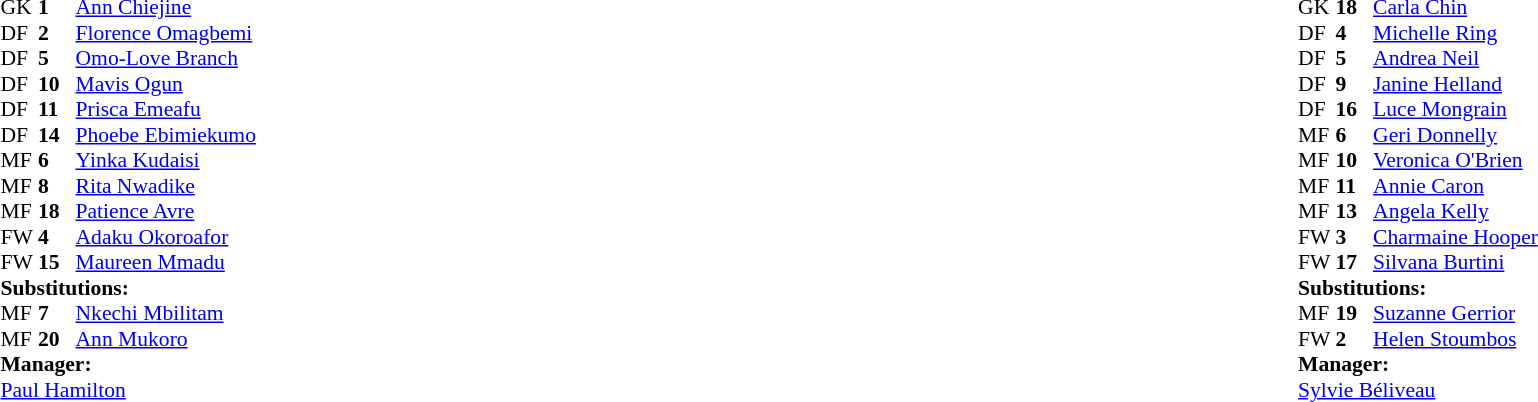<table width="100%">
<tr>
<td valign="top" width="40%"><br><table style="font-size:90%" cellspacing="0" cellpadding="0">
<tr>
<th width=25></th>
<th width=25></th>
</tr>
<tr>
<td>GK</td>
<td><strong>1</strong></td>
<td><a href='#'>Ann Chiejine</a></td>
</tr>
<tr>
<td>DF</td>
<td><strong>2</strong></td>
<td><a href='#'>Florence Omagbemi</a></td>
</tr>
<tr>
<td>DF</td>
<td><strong>5</strong></td>
<td><a href='#'>Omo-Love Branch</a></td>
<td></td>
<td></td>
</tr>
<tr>
<td>DF</td>
<td><strong>10</strong></td>
<td><a href='#'>Mavis Ogun</a></td>
</tr>
<tr>
<td>DF</td>
<td><strong>11</strong></td>
<td><a href='#'>Prisca Emeafu</a></td>
</tr>
<tr>
<td>DF</td>
<td><strong>14</strong></td>
<td><a href='#'>Phoebe Ebimiekumo</a></td>
</tr>
<tr>
<td>MF</td>
<td><strong>6</strong></td>
<td><a href='#'>Yinka Kudaisi</a></td>
</tr>
<tr>
<td>MF</td>
<td><strong>8</strong></td>
<td><a href='#'>Rita Nwadike</a></td>
</tr>
<tr>
<td>MF</td>
<td><strong>18</strong></td>
<td><a href='#'>Patience Avre</a></td>
<td></td>
</tr>
<tr>
<td>FW</td>
<td><strong>4</strong></td>
<td><a href='#'>Adaku Okoroafor</a></td>
</tr>
<tr>
<td>FW</td>
<td><strong>15</strong></td>
<td><a href='#'>Maureen Mmadu</a></td>
<td></td>
<td></td>
</tr>
<tr>
<td colspan=3><strong>Substitutions:</strong></td>
</tr>
<tr>
<td>MF</td>
<td><strong>7</strong></td>
<td><a href='#'>Nkechi Mbilitam</a></td>
<td></td>
<td></td>
</tr>
<tr>
<td>MF</td>
<td><strong>20</strong></td>
<td><a href='#'>Ann Mukoro</a></td>
<td></td>
<td></td>
</tr>
<tr>
<td colspan=3><strong>Manager:</strong></td>
</tr>
<tr>
<td colspan=3><a href='#'>Paul Hamilton</a></td>
</tr>
</table>
</td>
<td valign="top"></td>
<td valign="top" width="50%"><br><table style="font-size:90%; margin:auto" cellspacing="0" cellpadding="0">
<tr>
<th width=25></th>
<th width=25></th>
</tr>
<tr>
<td>GK</td>
<td><strong>18</strong></td>
<td><a href='#'>Carla Chin</a></td>
</tr>
<tr>
<td>DF</td>
<td><strong>4</strong></td>
<td><a href='#'>Michelle Ring</a></td>
</tr>
<tr>
<td>DF</td>
<td><strong>5</strong></td>
<td><a href='#'>Andrea Neil</a></td>
</tr>
<tr>
<td>DF</td>
<td><strong>9</strong></td>
<td><a href='#'>Janine Helland</a></td>
</tr>
<tr>
<td>DF</td>
<td><strong>16</strong></td>
<td><a href='#'>Luce Mongrain</a></td>
<td></td>
</tr>
<tr>
<td>MF</td>
<td><strong>6</strong></td>
<td><a href='#'>Geri Donnelly</a></td>
</tr>
<tr>
<td>MF</td>
<td><strong>10</strong></td>
<td><a href='#'>Veronica O'Brien</a></td>
<td></td>
<td></td>
</tr>
<tr>
<td>MF</td>
<td><strong>11</strong></td>
<td><a href='#'>Annie Caron</a></td>
<td></td>
<td></td>
</tr>
<tr>
<td>MF</td>
<td><strong>13</strong></td>
<td><a href='#'>Angela Kelly</a></td>
</tr>
<tr>
<td>FW</td>
<td><strong>3</strong></td>
<td><a href='#'>Charmaine Hooper</a></td>
</tr>
<tr>
<td>FW</td>
<td><strong>17</strong></td>
<td><a href='#'>Silvana Burtini</a></td>
</tr>
<tr>
<td colspan=3><strong>Substitutions:</strong></td>
</tr>
<tr>
<td>MF</td>
<td><strong>19</strong></td>
<td><a href='#'>Suzanne Gerrior</a></td>
<td></td>
<td></td>
</tr>
<tr>
<td>FW</td>
<td><strong>2</strong></td>
<td><a href='#'>Helen Stoumbos</a></td>
<td></td>
<td></td>
</tr>
<tr>
<td colspan=3><strong>Manager:</strong></td>
</tr>
<tr>
<td colspan=3><a href='#'>Sylvie Béliveau</a></td>
</tr>
</table>
</td>
</tr>
</table>
